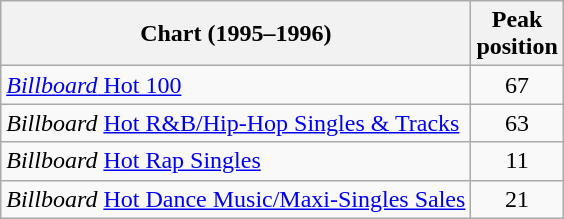<table class="wikitable">
<tr>
<th>Chart (1995–1996)</th>
<th>Peak<br>position</th>
</tr>
<tr>
<td><a href='#'><em>Billboard</em> Hot 100</a></td>
<td align="center">67</td>
</tr>
<tr>
<td><em>Billboard</em> <a href='#'>Hot R&B/Hip-Hop Singles & Tracks</a></td>
<td align="center">63</td>
</tr>
<tr>
<td><em>Billboard</em> <a href='#'>Hot Rap Singles</a></td>
<td align="center">11</td>
</tr>
<tr>
<td><em>Billboard</em> <a href='#'>Hot Dance Music/Maxi-Singles Sales</a></td>
<td align="center">21</td>
</tr>
</table>
